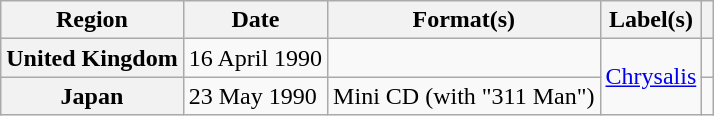<table class="wikitable plainrowheaders">
<tr>
<th scope="col">Region</th>
<th scope="col">Date</th>
<th scope="col">Format(s)</th>
<th scope="col">Label(s)</th>
<th scope="col"></th>
</tr>
<tr>
<th scope="row">United Kingdom</th>
<td>16 April 1990</td>
<td></td>
<td rowspan="2"><a href='#'>Chrysalis</a></td>
<td></td>
</tr>
<tr>
<th scope="row">Japan</th>
<td>23 May 1990</td>
<td>Mini CD (with "311 Man")</td>
<td></td>
</tr>
</table>
